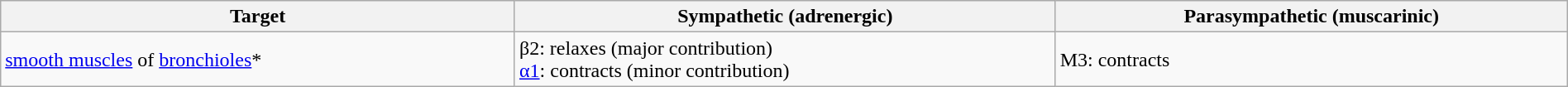<table class="wikitable" width=100%>
<tr>
<th>Target</th>
<th>Sympathetic  (adrenergic)</th>
<th>Parasympathetic (muscarinic)</th>
</tr>
<tr>
<td><a href='#'>smooth muscles</a> of <a href='#'>bronchioles</a>*</td>
<td>β2: relaxes (major contribution) <br> <a href='#'>α1</a>: contracts (minor contribution)</td>
<td>M3: contracts</td>
</tr>
</table>
